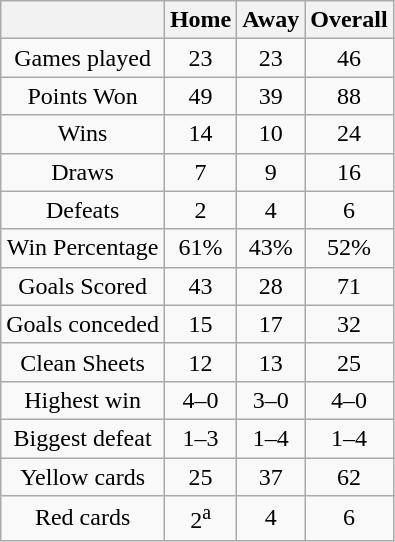<table class="wikitable" style="text-align:center">
<tr>
<th></th>
<th>Home</th>
<th>Away</th>
<th>Overall</th>
</tr>
<tr>
<td>Games played</td>
<td>23</td>
<td>23</td>
<td>46</td>
</tr>
<tr>
<td>Points Won</td>
<td>49</td>
<td>39</td>
<td>88</td>
</tr>
<tr>
<td>Wins</td>
<td>14</td>
<td>10</td>
<td>24</td>
</tr>
<tr>
<td>Draws</td>
<td>7</td>
<td>9</td>
<td>16</td>
</tr>
<tr>
<td>Defeats</td>
<td>2</td>
<td>4</td>
<td>6</td>
</tr>
<tr>
<td>Win Percentage</td>
<td>61%</td>
<td>43%</td>
<td>52%</td>
</tr>
<tr>
<td>Goals Scored</td>
<td>43</td>
<td>28</td>
<td>71</td>
</tr>
<tr>
<td>Goals conceded</td>
<td>15</td>
<td>17</td>
<td>32</td>
</tr>
<tr>
<td>Clean Sheets</td>
<td>12</td>
<td>13</td>
<td>25</td>
</tr>
<tr>
<td>Highest win</td>
<td>4–0</td>
<td>3–0</td>
<td>4–0</td>
</tr>
<tr>
<td>Biggest defeat</td>
<td>1–3</td>
<td>1–4</td>
<td>1–4</td>
</tr>
<tr>
<td>Yellow cards</td>
<td>25</td>
<td>37</td>
<td>62</td>
</tr>
<tr>
<td>Red cards</td>
<td>2<sup>a</sup></td>
<td>4</td>
<td>6</td>
</tr>
</table>
